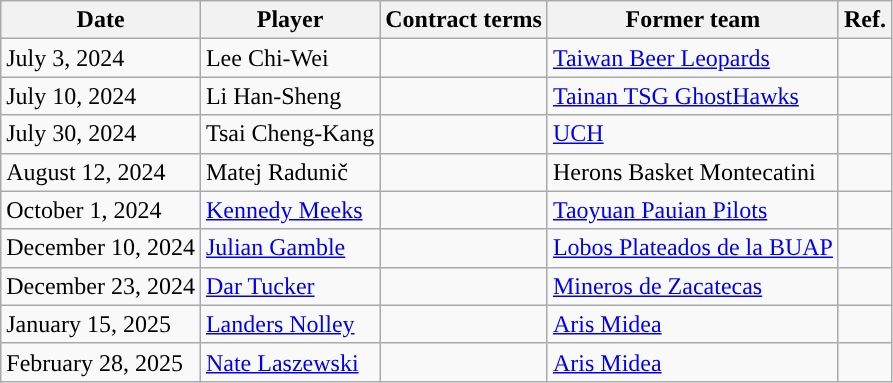<table class="wikitable">
<tr>
<th>Date</th>
<th>Player</th>
<th>Contract terms</th>
<th>Former team</th>
<th>Ref.</th>
</tr>
<tr>
<td>July 3, 2024</td>
<td>Lee Chi-Wei</td>
<td></td>
<td> <a href='#'>Taiwan Beer Leopards</a></td>
<td></td>
</tr>
<tr>
<td>July 10, 2024</td>
<td>Li Han-Sheng</td>
<td></td>
<td> <a href='#'>Tainan TSG GhostHawks</a></td>
<td></td>
</tr>
<tr>
<td>July 30, 2024</td>
<td>Tsai Cheng-Kang</td>
<td></td>
<td> <a href='#'>UCH</a></td>
<td></td>
</tr>
<tr>
<td>August 12, 2024</td>
<td>Matej Radunič</td>
<td></td>
<td> Herons Basket Montecatini</td>
<td></td>
</tr>
<tr>
<td>October 1, 2024</td>
<td><a href='#'>Kennedy Meeks</a></td>
<td></td>
<td> <a href='#'>Taoyuan Pauian Pilots</a></td>
<td></td>
</tr>
<tr>
<td>December 10, 2024</td>
<td><a href='#'>Julian Gamble</a></td>
<td></td>
<td> <a href='#'>Lobos Plateados de la BUAP</a></td>
<td></td>
</tr>
<tr>
<td>December 23, 2024</td>
<td><a href='#'>Dar Tucker</a></td>
<td></td>
<td> <a href='#'>Mineros de Zacatecas</a></td>
<td></td>
</tr>
<tr>
<td>January 15, 2025</td>
<td><a href='#'>Landers Nolley</a></td>
<td></td>
<td> <a href='#'>Aris Midea</a></td>
<td></td>
</tr>
<tr>
<td>February 28, 2025</td>
<td><a href='#'>Nate Laszewski</a></td>
<td></td>
<td> <a href='#'>Aris Midea</a></td>
<td></td>
</tr>
</table>
